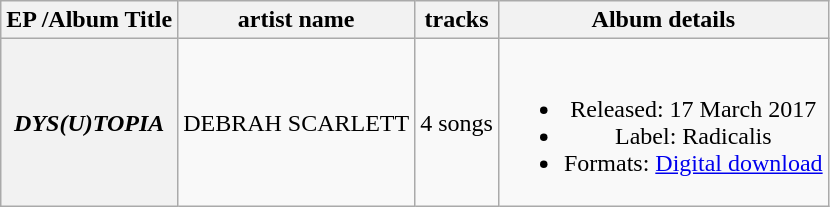<table class="wikitable plainrowheaders" style="text-align:center;">
<tr>
<th scope="col">EP /Album Title</th>
<th>artist name</th>
<th>tracks</th>
<th scope="col">Album details</th>
</tr>
<tr>
<th scope="row"><em>DYS(U)TOPIA</em></th>
<td>DEBRAH SCARLETT</td>
<td>4 songs</td>
<td><br><ul><li>Released: 17 March 2017</li><li>Label: Radicalis</li><li>Formats: <a href='#'>Digital download</a></li></ul></td>
</tr>
</table>
